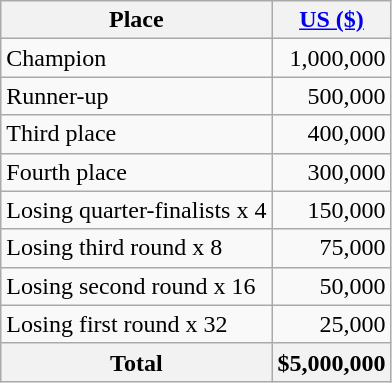<table class="wikitable">
<tr>
<th>Place</th>
<th><a href='#'>US ($)</a></th>
</tr>
<tr>
<td>Champion</td>
<td align=right>1,000,000</td>
</tr>
<tr>
<td>Runner-up</td>
<td align=right>500,000</td>
</tr>
<tr>
<td>Third place</td>
<td align=right>400,000</td>
</tr>
<tr>
<td>Fourth place</td>
<td align=right>300,000</td>
</tr>
<tr>
<td>Losing quarter-finalists x 4</td>
<td align=right>150,000</td>
</tr>
<tr>
<td>Losing third round x 8</td>
<td align=right>75,000</td>
</tr>
<tr>
<td>Losing second round x 16</td>
<td align=right>50,000</td>
</tr>
<tr>
<td>Losing first round x 32</td>
<td align=right>25,000</td>
</tr>
<tr>
<th>Total</th>
<th>$5,000,000</th>
</tr>
</table>
